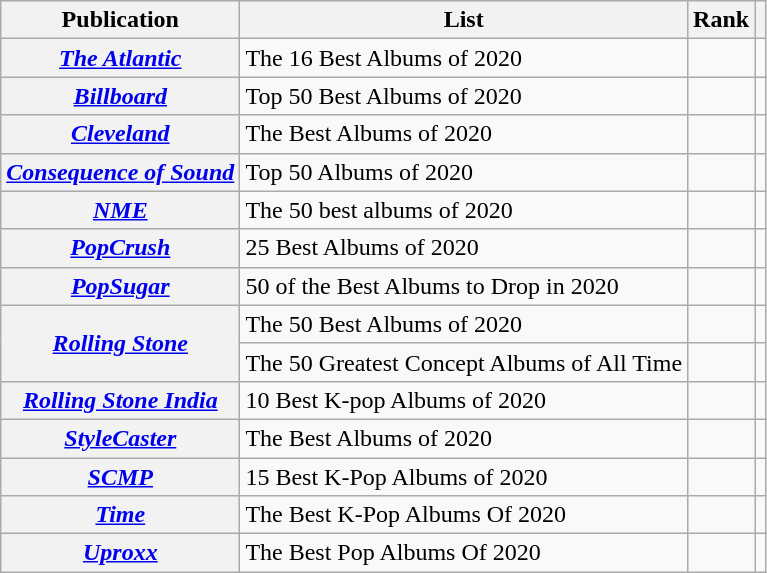<table class="wikitable sortable plainrowheaders">
<tr>
<th scope="col">Publication</th>
<th scope="col">List</th>
<th scope="col">Rank</th>
<th scope="col" class="unsortable"></th>
</tr>
<tr>
<th scope="row"><em><a href='#'>The Atlantic</a></em></th>
<td>The 16 Best Albums of 2020</td>
<td></td>
<td></td>
</tr>
<tr>
<th scope="row"><em><a href='#'>Billboard</a></em></th>
<td>Top 50 Best Albums of 2020</td>
<td></td>
<td></td>
</tr>
<tr>
<th scope="row"><em><a href='#'>Cleveland</a></em></th>
<td>The Best Albums of 2020</td>
<td></td>
<td></td>
</tr>
<tr>
<th scope="row"><em><a href='#'>Consequence of Sound</a></em></th>
<td>Top 50 Albums of 2020</td>
<td></td>
<td></td>
</tr>
<tr>
<th scope="row"><em><a href='#'>NME</a></em></th>
<td>The 50 best albums of 2020</td>
<td></td>
<td></td>
</tr>
<tr>
<th scope="row"><em><a href='#'>PopCrush</a></em></th>
<td>25 Best Albums of 2020</td>
<td></td>
<td></td>
</tr>
<tr>
<th scope="row"><em><a href='#'>PopSugar</a></em></th>
<td>50 of the Best Albums to Drop in 2020</td>
<td></td>
<td></td>
</tr>
<tr>
<th scope="row" rowspan="2"><em><a href='#'>Rolling Stone</a></em></th>
<td>The 50 Best Albums of 2020</td>
<td></td>
<td></td>
</tr>
<tr>
<td>The 50 Greatest Concept Albums of All Time</td>
<td></td>
<td></td>
</tr>
<tr>
<th scope="row"><em><a href='#'>Rolling Stone India</a></em></th>
<td>10 Best K-pop Albums of 2020</td>
<td></td>
<td></td>
</tr>
<tr>
<th scope="row"><em><a href='#'>StyleCaster</a></em></th>
<td>The Best Albums of 2020</td>
<td></td>
<td></td>
</tr>
<tr>
<th scope="row"><em><a href='#'>SCMP</a></em></th>
<td>15 Best K-Pop Albums of 2020</td>
<td></td>
<td></td>
</tr>
<tr>
<th scope="row"><em><a href='#'>Time</a></em></th>
<td>The Best K-Pop Albums Of 2020</td>
<td></td>
<td></td>
</tr>
<tr>
<th scope="row"><em><a href='#'>Uproxx</a></em></th>
<td>The Best Pop Albums Of 2020</td>
<td></td>
<td></td>
</tr>
</table>
